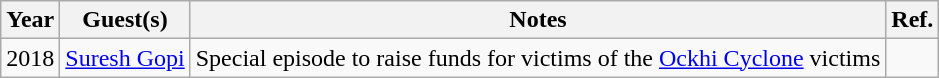<table class="wikitable">
<tr>
<th>Year</th>
<th>Guest(s)</th>
<th>Notes</th>
<th>Ref.</th>
</tr>
<tr>
<td>2018</td>
<td><a href='#'>Suresh Gopi</a></td>
<td>Special episode to raise funds for victims of the <a href='#'>Ockhi Cyclone</a> victims</td>
<td></td>
</tr>
</table>
